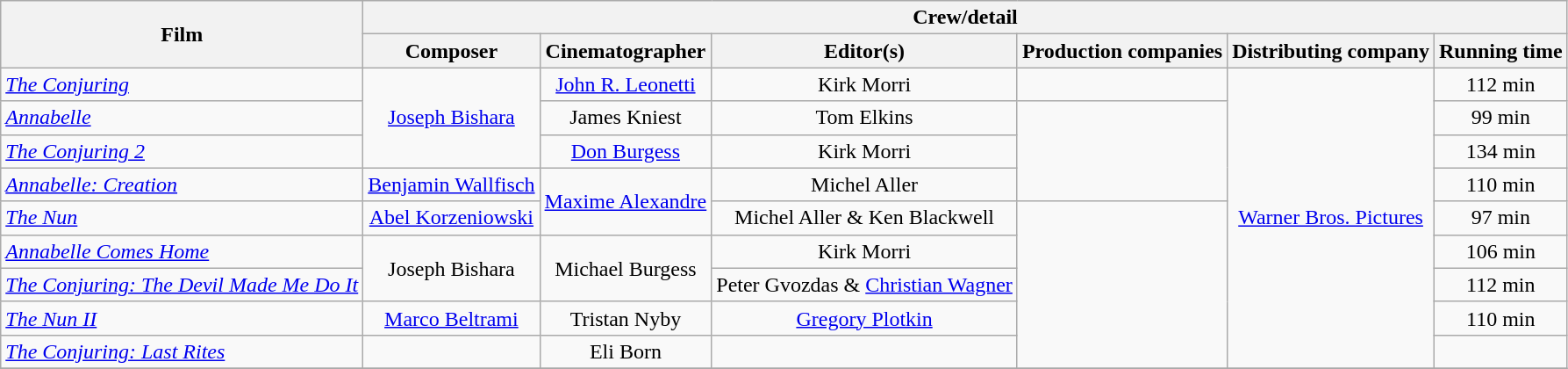<table class="wikitable plainrowheaders" style="text-align: center;">
<tr>
<th rowspan="2">Film</th>
<th colspan="6">Crew/detail</th>
</tr>
<tr>
<th>Composer</th>
<th>Cinematographer</th>
<th>Editor(s)</th>
<th>Production companies</th>
<th>Distributing company</th>
<th>Running time</th>
</tr>
<tr>
<td style="text-align:left"><em><a href='#'>The Conjuring</a></em></td>
<td rowspan="3"><a href='#'>Joseph Bishara</a></td>
<td><a href='#'>John R. Leonetti</a></td>
<td>Kirk Morri</td>
<td></td>
<td rowspan="9"><a href='#'>Warner Bros. Pictures</a></td>
<td>112 min</td>
</tr>
<tr>
<td style="text-align:left"><em><a href='#'>Annabelle</a></em></td>
<td>James Kniest</td>
<td>Tom Elkins</td>
<td rowspan="3"></td>
<td>99 min</td>
</tr>
<tr>
<td style="text-align:left"><em><a href='#'>The Conjuring 2</a></em></td>
<td><a href='#'>Don Burgess</a></td>
<td>Kirk Morri</td>
<td>134 min</td>
</tr>
<tr>
<td style="text-align:left"><em><a href='#'>Annabelle: Creation</a></em></td>
<td><a href='#'>Benjamin Wallfisch</a></td>
<td rowspan="2"><a href='#'>Maxime Alexandre</a></td>
<td>Michel Aller</td>
<td>110 min</td>
</tr>
<tr>
<td style="text-align:left"><em><a href='#'>The Nun</a></em></td>
<td><a href='#'>Abel Korzeniowski</a></td>
<td>Michel Aller & Ken Blackwell</td>
<td rowspan="5"></td>
<td>97 min</td>
</tr>
<tr>
<td style="text-align:left"><em><a href='#'>Annabelle Comes Home</a></em></td>
<td rowspan="2">Joseph Bishara</td>
<td rowspan="2">Michael Burgess</td>
<td>Kirk Morri</td>
<td>106 min</td>
</tr>
<tr>
<td style="text-align:left"><em><a href='#'>The Conjuring: The Devil Made Me Do It</a></em></td>
<td>Peter Gvozdas & <a href='#'>Christian Wagner</a></td>
<td>112 min</td>
</tr>
<tr>
<td style="text-align:left"><em><a href='#'>The Nun II</a></em></td>
<td><a href='#'>Marco Beltrami</a></td>
<td>Tristan Nyby</td>
<td><a href='#'>Gregory Plotkin</a></td>
<td>110 min</td>
</tr>
<tr>
<td style="text-align:left"><em><a href='#'>The Conjuring: Last Rites</a></em></td>
<td></td>
<td>Eli Born</td>
<td></td>
<td></td>
</tr>
<tr>
</tr>
</table>
